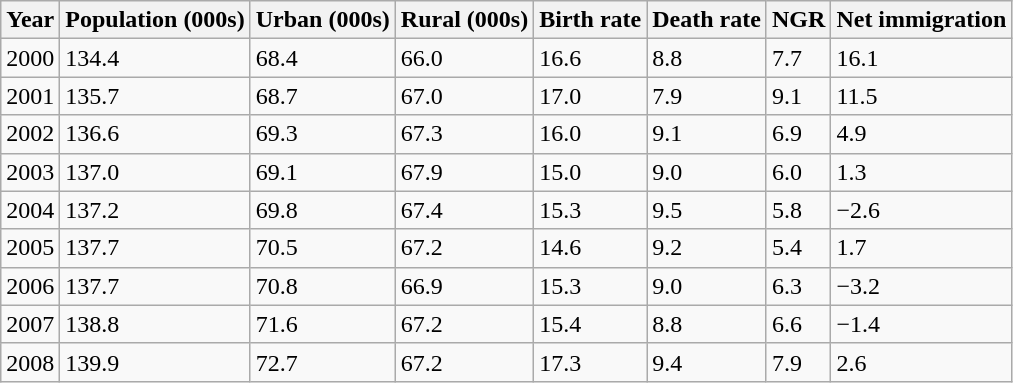<table class="wikitable">
<tr>
<th>Year</th>
<th>Population (000s)</th>
<th>Urban (000s)</th>
<th>Rural (000s)</th>
<th>Birth rate</th>
<th>Death rate</th>
<th>NGR</th>
<th>Net immigration</th>
</tr>
<tr>
<td>2000</td>
<td>134.4</td>
<td>68.4</td>
<td>66.0</td>
<td>16.6</td>
<td>8.8</td>
<td>7.7</td>
<td>16.1</td>
</tr>
<tr>
<td>2001</td>
<td>135.7</td>
<td>68.7</td>
<td>67.0</td>
<td>17.0</td>
<td>7.9</td>
<td>9.1</td>
<td>11.5</td>
</tr>
<tr>
<td>2002</td>
<td>136.6</td>
<td>69.3</td>
<td>67.3</td>
<td>16.0</td>
<td>9.1</td>
<td>6.9</td>
<td>4.9</td>
</tr>
<tr>
<td>2003</td>
<td>137.0</td>
<td>69.1</td>
<td>67.9</td>
<td>15.0</td>
<td>9.0</td>
<td>6.0</td>
<td>1.3</td>
</tr>
<tr>
<td>2004</td>
<td>137.2</td>
<td>69.8</td>
<td>67.4</td>
<td>15.3</td>
<td>9.5</td>
<td>5.8</td>
<td>−2.6</td>
</tr>
<tr>
<td>2005</td>
<td>137.7</td>
<td>70.5</td>
<td>67.2</td>
<td>14.6</td>
<td>9.2</td>
<td>5.4</td>
<td>1.7</td>
</tr>
<tr>
<td>2006</td>
<td>137.7</td>
<td>70.8</td>
<td>66.9</td>
<td>15.3</td>
<td>9.0</td>
<td>6.3</td>
<td>−3.2</td>
</tr>
<tr>
<td>2007</td>
<td>138.8</td>
<td>71.6</td>
<td>67.2</td>
<td>15.4</td>
<td>8.8</td>
<td>6.6</td>
<td>−1.4</td>
</tr>
<tr>
<td>2008</td>
<td>139.9</td>
<td>72.7</td>
<td>67.2</td>
<td>17.3</td>
<td>9.4</td>
<td>7.9</td>
<td>2.6</td>
</tr>
</table>
